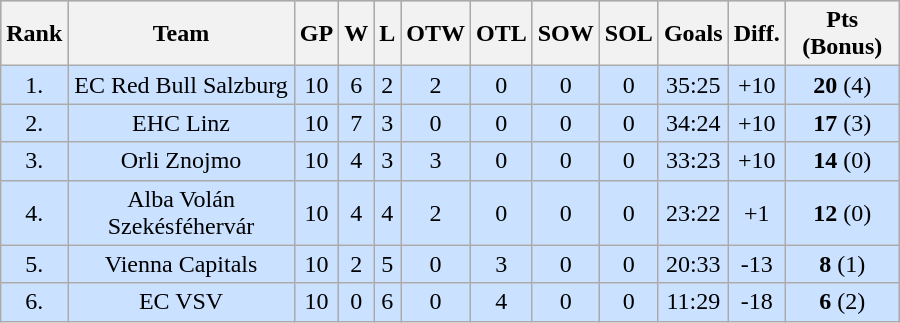<table class="wikitable" width="600px" style="text-align: center;">
<tr style="background-color:#c0c0c0;">
<th>Rank</th>
<th>Team</th>
<th>GP</th>
<th>W</th>
<th>L</th>
<th>OTW</th>
<th>OTL</th>
<th>SOW</th>
<th>SOL</th>
<th>Goals</th>
<th>Diff.</th>
<th>Pts (Bonus)</th>
</tr>
<tr bgcolor="#CAE1FF">
<td>1.</td>
<td>EC Red Bull Salzburg</td>
<td>10</td>
<td>6</td>
<td>2</td>
<td>2</td>
<td>0</td>
<td>0</td>
<td>0</td>
<td>35:25</td>
<td>+10</td>
<td><strong>20</strong> (4)</td>
</tr>
<tr bgcolor="#CAE1FF">
<td>2.</td>
<td>EHC Linz</td>
<td>10</td>
<td>7</td>
<td>3</td>
<td>0</td>
<td>0</td>
<td>0</td>
<td>0</td>
<td>34:24</td>
<td>+10</td>
<td><strong>17</strong> (3)</td>
</tr>
<tr bgcolor="#CAE1FF">
<td>3.</td>
<td>Orli Znojmo</td>
<td>10</td>
<td>4</td>
<td>3</td>
<td>3</td>
<td>0</td>
<td>0</td>
<td>0</td>
<td>33:23</td>
<td>+10</td>
<td><strong>14</strong> (0)</td>
</tr>
<tr bgcolor="#CAE1FF">
<td>4.</td>
<td>Alba Volán Szekésféhervár</td>
<td>10</td>
<td>4</td>
<td>4</td>
<td>2</td>
<td>0</td>
<td>0</td>
<td>0</td>
<td>23:22</td>
<td>+1</td>
<td><strong>12</strong> (0)</td>
</tr>
<tr bgcolor="#CAE1FF">
<td>5.</td>
<td>Vienna Capitals</td>
<td>10</td>
<td>2</td>
<td>5</td>
<td>0</td>
<td>3</td>
<td>0</td>
<td>0</td>
<td>20:33</td>
<td>-13</td>
<td><strong>8</strong> (1)</td>
</tr>
<tr bgcolor="#CAE1FF">
<td>6.</td>
<td>EC VSV</td>
<td>10</td>
<td>0</td>
<td>6</td>
<td>0</td>
<td>4</td>
<td>0</td>
<td>0</td>
<td>11:29</td>
<td>-18</td>
<td><strong>6</strong> (2)</td>
</tr>
</table>
